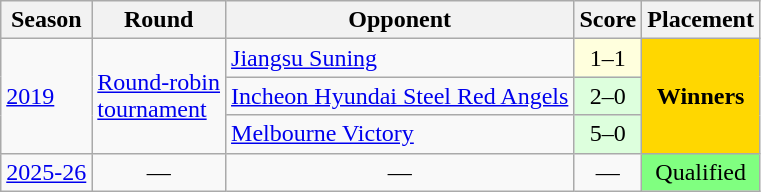<table class="wikitable">
<tr>
<th>Season</th>
<th>Round</th>
<th>Opponent</th>
<th>Score</th>
<th>Placement</th>
</tr>
<tr>
<td rowspan="3"><a href='#'>2019</a></td>
<td rowspan="3"><a href='#'>Round-robin<br>tournament</a></td>
<td> <a href='#'>Jiangsu Suning</a></td>
<td bgcolor="#ffffdd" style="text-align:center;">1–1</td>
<td rowspan="3" style="text-align:center;" bgcolor="gold"><strong>Winners</strong></td>
</tr>
<tr>
<td> <a href='#'>Incheon Hyundai Steel Red Angels</a></td>
<td bgcolor="#ddffdd" style="text-align:center;">2–0</td>
</tr>
<tr>
<td> <a href='#'>Melbourne Victory</a></td>
<td bgcolor="#ddffdd" style="text-align:center;">5–0</td>
</tr>
<tr>
<td><a href='#'>2025-26</a></td>
<td style="text-align:center;">—</td>
<td style="text-align:center;">—</td>
<td style="text-align:center;">—</td>
<td style="text-align:center;" bgcolor="#80FF80">Qualified</td>
</tr>
</table>
